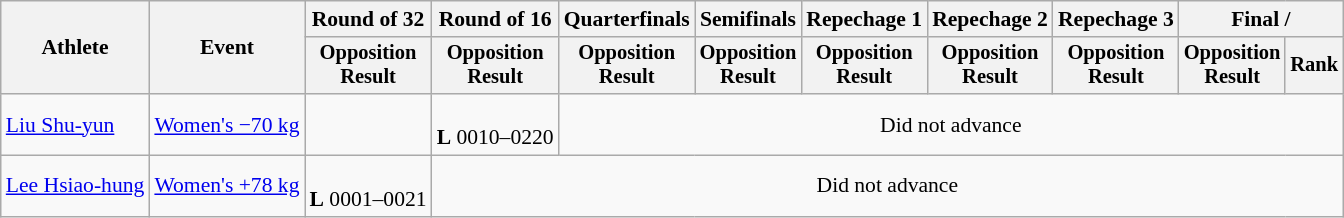<table class="wikitable" style="font-size:90%">
<tr>
<th rowspan="2">Athlete</th>
<th rowspan="2">Event</th>
<th>Round of 32</th>
<th>Round of 16</th>
<th>Quarterfinals</th>
<th>Semifinals</th>
<th>Repechage 1</th>
<th>Repechage 2</th>
<th>Repechage 3</th>
<th colspan=2>Final / </th>
</tr>
<tr style="font-size:95%">
<th>Opposition<br>Result</th>
<th>Opposition<br>Result</th>
<th>Opposition<br>Result</th>
<th>Opposition<br>Result</th>
<th>Opposition<br>Result</th>
<th>Opposition<br>Result</th>
<th>Opposition<br>Result</th>
<th>Opposition<br>Result</th>
<th>Rank</th>
</tr>
<tr align=center>
<td align=left><a href='#'>Liu Shu-yun</a></td>
<td align=left><a href='#'>Women's −70 kg</a></td>
<td></td>
<td><br><strong>L</strong> 0010–0220</td>
<td colspan=7>Did not advance</td>
</tr>
<tr align=center>
<td align=left><a href='#'>Lee Hsiao-hung</a></td>
<td align=left><a href='#'>Women's +78 kg</a></td>
<td><br><strong>L</strong> 0001–0021</td>
<td colspan=8>Did not advance</td>
</tr>
</table>
